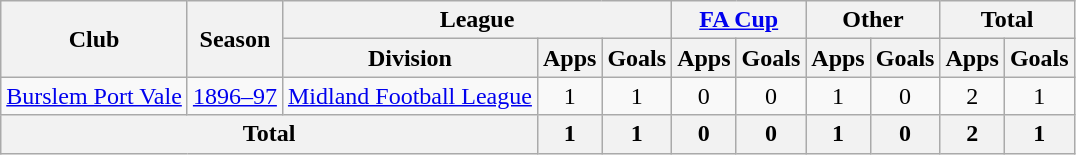<table class="wikitable" style="text-align:center">
<tr>
<th rowspan="2">Club</th>
<th rowspan="2">Season</th>
<th colspan="3">League</th>
<th colspan="2"><a href='#'>FA Cup</a></th>
<th colspan="2">Other</th>
<th colspan="2">Total</th>
</tr>
<tr>
<th>Division</th>
<th>Apps</th>
<th>Goals</th>
<th>Apps</th>
<th>Goals</th>
<th>Apps</th>
<th>Goals</th>
<th>Apps</th>
<th>Goals</th>
</tr>
<tr>
<td><a href='#'>Burslem Port Vale</a></td>
<td><a href='#'>1896–97</a></td>
<td><a href='#'>Midland Football League</a></td>
<td>1</td>
<td>1</td>
<td>0</td>
<td>0</td>
<td>1</td>
<td>0</td>
<td>2</td>
<td>1</td>
</tr>
<tr>
<th colspan="3">Total</th>
<th>1</th>
<th>1</th>
<th>0</th>
<th>0</th>
<th>1</th>
<th>0</th>
<th>2</th>
<th>1</th>
</tr>
</table>
